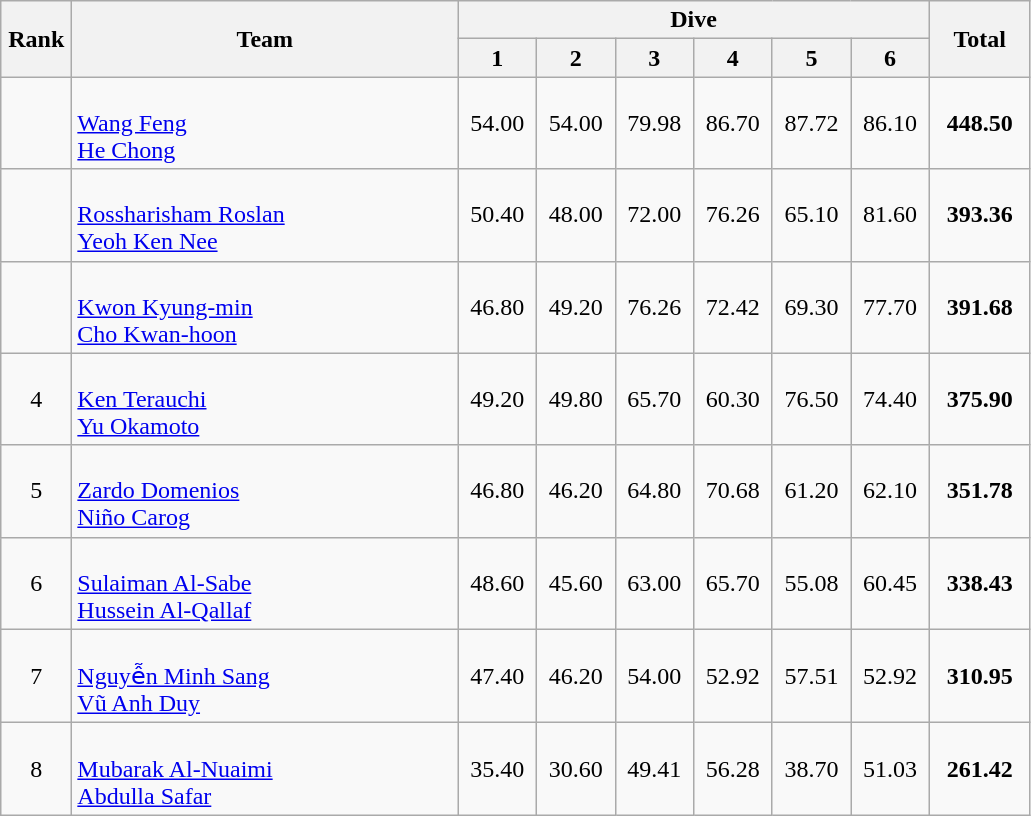<table class=wikitable style="text-align:center">
<tr>
<th rowspan="2" width=40>Rank</th>
<th rowspan="2" width=250>Team</th>
<th colspan="6">Dive</th>
<th rowspan="2" width=60>Total</th>
</tr>
<tr>
<th width=45>1</th>
<th width=45>2</th>
<th width=45>3</th>
<th width=45>4</th>
<th width=45>5</th>
<th width=45>6</th>
</tr>
<tr>
<td></td>
<td align=left><br><a href='#'>Wang Feng</a><br><a href='#'>He Chong</a></td>
<td>54.00</td>
<td>54.00</td>
<td>79.98</td>
<td>86.70</td>
<td>87.72</td>
<td>86.10</td>
<td><strong>448.50</strong></td>
</tr>
<tr>
<td></td>
<td align=left><br><a href='#'>Rossharisham Roslan</a><br><a href='#'>Yeoh Ken Nee</a></td>
<td>50.40</td>
<td>48.00</td>
<td>72.00</td>
<td>76.26</td>
<td>65.10</td>
<td>81.60</td>
<td><strong>393.36</strong></td>
</tr>
<tr>
<td></td>
<td align=left><br><a href='#'>Kwon Kyung-min</a><br><a href='#'>Cho Kwan-hoon</a></td>
<td>46.80</td>
<td>49.20</td>
<td>76.26</td>
<td>72.42</td>
<td>69.30</td>
<td>77.70</td>
<td><strong>391.68</strong></td>
</tr>
<tr>
<td>4</td>
<td align=left><br><a href='#'>Ken Terauchi</a><br><a href='#'>Yu Okamoto</a></td>
<td>49.20</td>
<td>49.80</td>
<td>65.70</td>
<td>60.30</td>
<td>76.50</td>
<td>74.40</td>
<td><strong>375.90</strong></td>
</tr>
<tr>
<td>5</td>
<td align=left><br><a href='#'>Zardo Domenios</a><br><a href='#'>Niño Carog</a></td>
<td>46.80</td>
<td>46.20</td>
<td>64.80</td>
<td>70.68</td>
<td>61.20</td>
<td>62.10</td>
<td><strong>351.78</strong></td>
</tr>
<tr>
<td>6</td>
<td align=left><br><a href='#'>Sulaiman Al-Sabe</a><br><a href='#'>Hussein Al-Qallaf</a></td>
<td>48.60</td>
<td>45.60</td>
<td>63.00</td>
<td>65.70</td>
<td>55.08</td>
<td>60.45</td>
<td><strong>338.43</strong></td>
</tr>
<tr>
<td>7</td>
<td align=left><br><a href='#'>Nguyễn Minh Sang</a><br><a href='#'>Vũ Anh Duy</a></td>
<td>47.40</td>
<td>46.20</td>
<td>54.00</td>
<td>52.92</td>
<td>57.51</td>
<td>52.92</td>
<td><strong>310.95</strong></td>
</tr>
<tr>
<td>8</td>
<td align=left><br><a href='#'>Mubarak Al-Nuaimi</a><br><a href='#'>Abdulla Safar</a></td>
<td>35.40</td>
<td>30.60</td>
<td>49.41</td>
<td>56.28</td>
<td>38.70</td>
<td>51.03</td>
<td><strong>261.42</strong></td>
</tr>
</table>
